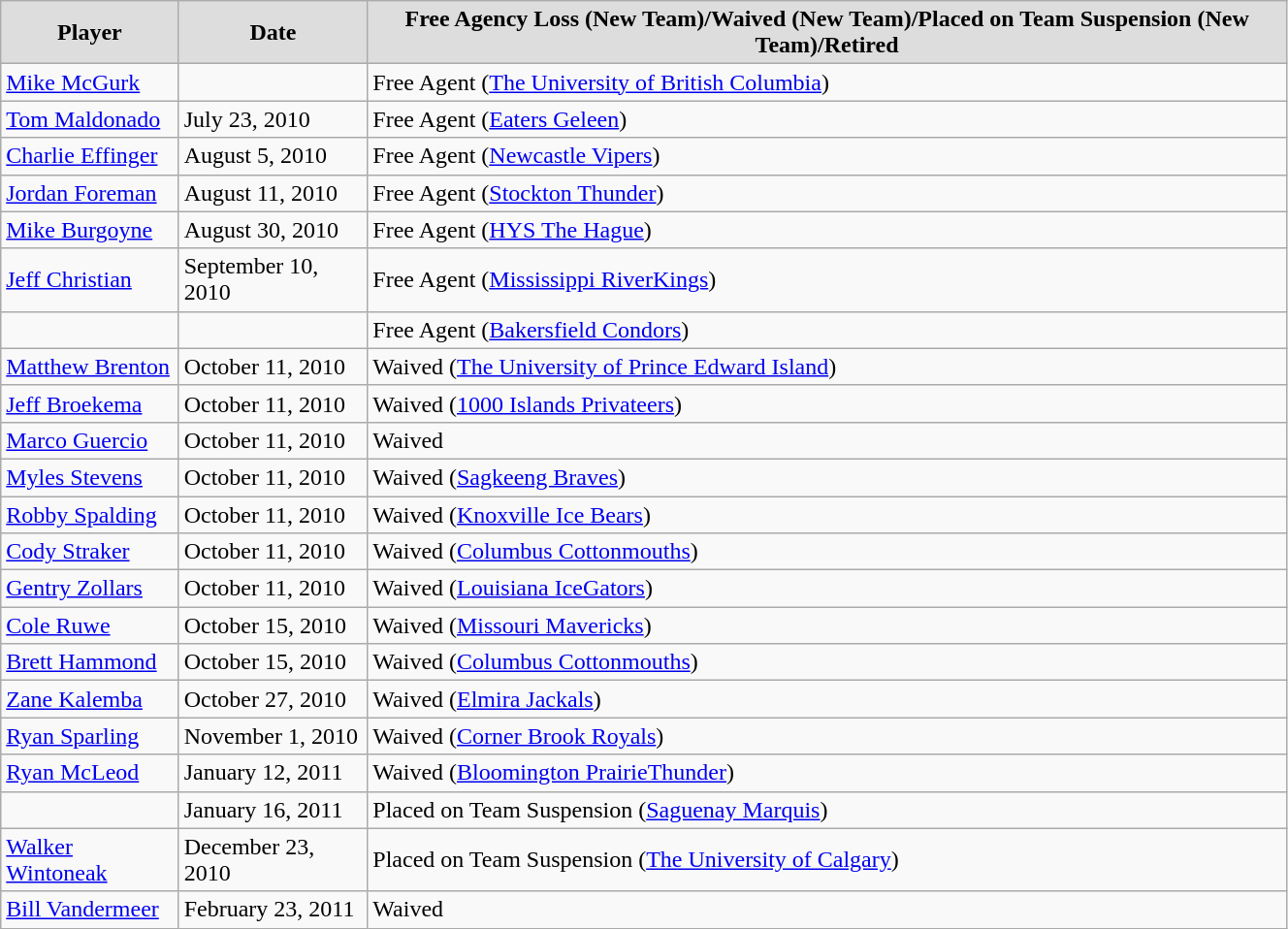<table class="wikitable" width=70%>
<tr align="center"  bgcolor="#dddddd">
<td><strong>Player</strong></td>
<td><strong>Date</strong></td>
<td><strong> 	Free Agency Loss (New Team)/Waived (New Team)/Placed on Team Suspension (New Team)/Retired</strong></td>
</tr>
<tr>
<td><a href='#'>Mike McGurk</a></td>
<td></td>
<td>Free Agent (<a href='#'>The University of British Columbia</a>)</td>
</tr>
<tr>
<td><a href='#'>Tom Maldonado</a></td>
<td>July 23, 2010</td>
<td>Free Agent (<a href='#'>Eaters Geleen</a>)</td>
</tr>
<tr>
<td><a href='#'>Charlie Effinger</a></td>
<td>August 5, 2010</td>
<td>Free Agent (<a href='#'>Newcastle Vipers</a>)</td>
</tr>
<tr>
<td><a href='#'>Jordan Foreman</a></td>
<td>August 11, 2010</td>
<td>Free Agent (<a href='#'>Stockton Thunder</a>)</td>
</tr>
<tr>
<td><a href='#'>Mike Burgoyne</a></td>
<td>August 30, 2010</td>
<td>Free Agent (<a href='#'>HYS The Hague</a>)</td>
</tr>
<tr>
<td><a href='#'>Jeff Christian</a></td>
<td>September 10, 2010</td>
<td>Free Agent (<a href='#'>Mississippi RiverKings</a>)</td>
</tr>
<tr>
<td></td>
<td></td>
<td>Free Agent (<a href='#'>Bakersfield Condors</a>)</td>
</tr>
<tr>
<td><a href='#'>Matthew Brenton</a></td>
<td>October 11, 2010</td>
<td>Waived (<a href='#'>The University of Prince Edward Island</a>)</td>
</tr>
<tr>
<td><a href='#'>Jeff Broekema</a></td>
<td>October 11, 2010</td>
<td>Waived (<a href='#'>1000 Islands Privateers</a>)</td>
</tr>
<tr>
<td><a href='#'>Marco Guercio</a></td>
<td>October 11, 2010</td>
<td>Waived</td>
</tr>
<tr>
<td><a href='#'>Myles Stevens</a></td>
<td>October 11, 2010</td>
<td>Waived (<a href='#'>Sagkeeng Braves</a>)</td>
</tr>
<tr>
<td><a href='#'>Robby Spalding</a></td>
<td>October 11, 2010</td>
<td>Waived (<a href='#'>Knoxville Ice Bears</a>)</td>
</tr>
<tr>
<td><a href='#'>Cody Straker</a></td>
<td>October 11, 2010</td>
<td>Waived (<a href='#'>Columbus Cottonmouths</a>)</td>
</tr>
<tr>
<td><a href='#'>Gentry Zollars</a></td>
<td>October 11, 2010</td>
<td>Waived (<a href='#'>Louisiana IceGators</a>)</td>
</tr>
<tr>
<td><a href='#'>Cole Ruwe</a></td>
<td>October 15, 2010</td>
<td>Waived (<a href='#'>Missouri Mavericks</a>)</td>
</tr>
<tr>
<td><a href='#'>Brett Hammond</a></td>
<td>October 15, 2010</td>
<td>Waived (<a href='#'>Columbus Cottonmouths</a>)</td>
</tr>
<tr>
<td><a href='#'>Zane Kalemba</a></td>
<td>October 27, 2010</td>
<td>Waived (<a href='#'>Elmira Jackals</a>)</td>
</tr>
<tr>
<td><a href='#'>Ryan Sparling</a></td>
<td>November 1, 2010</td>
<td>Waived (<a href='#'>Corner Brook Royals</a>)</td>
</tr>
<tr>
<td><a href='#'>Ryan McLeod</a></td>
<td>January 12, 2011</td>
<td>Waived (<a href='#'>Bloomington PrairieThunder</a>)</td>
</tr>
<tr>
<td></td>
<td>January 16, 2011</td>
<td>Placed on Team Suspension (<a href='#'>Saguenay Marquis</a>)</td>
</tr>
<tr>
<td><a href='#'>Walker Wintoneak</a></td>
<td>December 23, 2010</td>
<td>Placed on Team Suspension (<a href='#'>The University of Calgary</a>)</td>
</tr>
<tr>
<td><a href='#'>Bill Vandermeer</a></td>
<td>February 23, 2011</td>
<td>Waived</td>
</tr>
</table>
